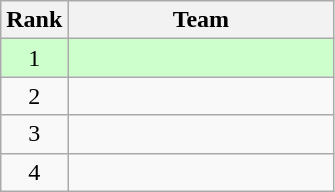<table class="wikitable">
<tr>
<th>Rank</th>
<th width=170>Team</th>
</tr>
<tr bgcolor=ccffcc>
<td align=center>1</td>
<td></td>
</tr>
<tr>
<td align=center>2</td>
<td></td>
</tr>
<tr>
<td align=center>3</td>
<td></td>
</tr>
<tr>
<td align=center>4</td>
<td></td>
</tr>
</table>
